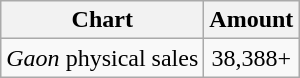<table class="wikitable">
<tr>
<th>Chart</th>
<th>Amount</th>
</tr>
<tr>
<td><em>Gaon</em> physical sales</td>
<td align="center">38,388+</td>
</tr>
</table>
